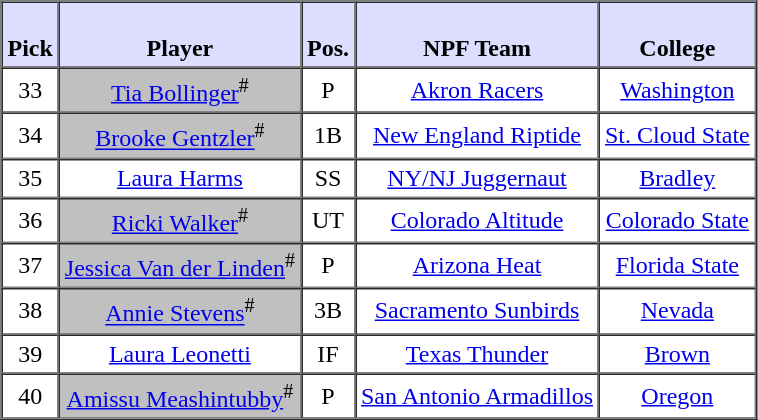<table style="text-align: center" border="1" cellpadding="3" cellspacing="0">
<tr>
<th style="background:#ddf;"><br>Pick</th>
<th style="background:#ddf;"><br>Player</th>
<th style="background:#ddf;"><br>Pos.</th>
<th style="background:#ddf;"><br>NPF Team</th>
<th style="background:#ddf;"><br>College</th>
</tr>
<tr>
<td>33</td>
<td style="background:#C0C0C0;"><a href='#'>Tia Bollinger</a><sup>#</sup></td>
<td>P</td>
<td><a href='#'>Akron Racers</a></td>
<td><a href='#'>Washington</a></td>
</tr>
<tr>
<td>34</td>
<td style="background:#C0C0C0;"><a href='#'>Brooke Gentzler</a><sup>#</sup></td>
<td>1B</td>
<td><a href='#'>New England Riptide</a></td>
<td><a href='#'>St. Cloud State</a></td>
</tr>
<tr>
<td>35</td>
<td><a href='#'>Laura Harms</a></td>
<td>SS</td>
<td><a href='#'>NY/NJ Juggernaut</a></td>
<td><a href='#'>Bradley</a></td>
</tr>
<tr>
<td>36</td>
<td style="background:#C0C0C0;"><a href='#'>Ricki Walker</a><sup>#</sup></td>
<td>UT</td>
<td><a href='#'>Colorado Altitude</a></td>
<td><a href='#'>Colorado State</a></td>
</tr>
<tr>
<td>37</td>
<td style="background:#C0C0C0;"><a href='#'>Jessica Van der Linden</a><sup>#</sup></td>
<td>P</td>
<td><a href='#'>Arizona Heat</a></td>
<td><a href='#'>Florida State</a></td>
</tr>
<tr>
<td>38</td>
<td style="background:#C0C0C0;"><a href='#'>Annie Stevens</a><sup>#</sup></td>
<td>3B</td>
<td><a href='#'>Sacramento Sunbirds</a></td>
<td><a href='#'>Nevada</a></td>
</tr>
<tr>
<td>39</td>
<td><a href='#'>Laura Leonetti</a></td>
<td>IF</td>
<td><a href='#'>Texas Thunder</a></td>
<td><a href='#'>Brown</a></td>
</tr>
<tr>
<td>40</td>
<td style="background:#C0C0C0;"><a href='#'>Amissu Meashintubby</a><sup>#</sup></td>
<td>P</td>
<td><a href='#'>San Antonio Armadillos</a></td>
<td><a href='#'>Oregon</a></td>
</tr>
</table>
